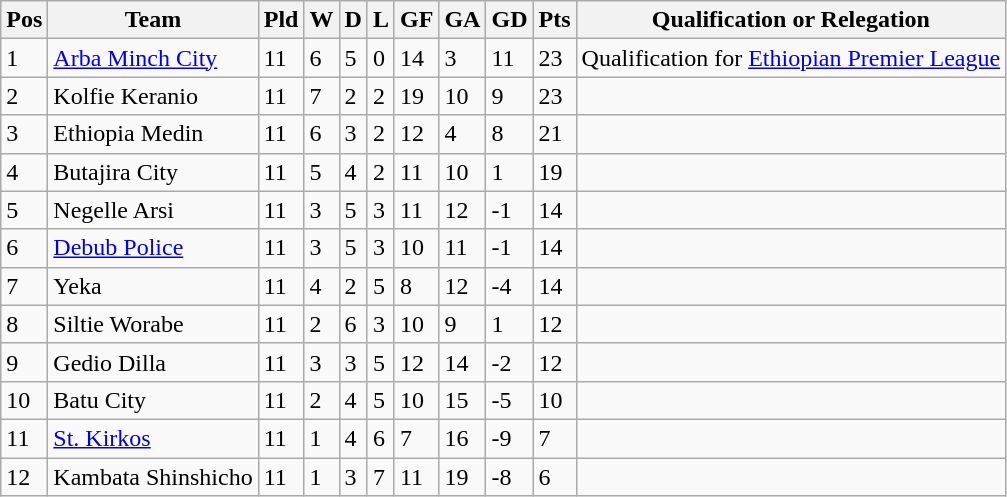<table class="wikitable">
<tr>
<th>Pos</th>
<th>Team</th>
<th>Pld</th>
<th>W</th>
<th>D</th>
<th>L</th>
<th>GF</th>
<th>GA</th>
<th>GD</th>
<th>Pts</th>
<th>Qualification or Relegation</th>
</tr>
<tr>
<td>1</td>
<td><a href='#'>Arba Minch City</a></td>
<td>11</td>
<td>6</td>
<td>5</td>
<td>0</td>
<td>14</td>
<td>3</td>
<td>11</td>
<td>23</td>
<td>Qualification for <a href='#'>Ethiopian Premier League</a></td>
</tr>
<tr>
<td>2</td>
<td>Kolfie Keranio</td>
<td>11</td>
<td>7</td>
<td>2</td>
<td>2</td>
<td>19</td>
<td>10</td>
<td>9</td>
<td>23</td>
<td></td>
</tr>
<tr>
<td>3</td>
<td>Ethiopia Medin</td>
<td>11</td>
<td>6</td>
<td>3</td>
<td>2</td>
<td>12</td>
<td>4</td>
<td>8</td>
<td>21</td>
<td></td>
</tr>
<tr>
<td>4</td>
<td>Butajira City</td>
<td>11</td>
<td>5</td>
<td>4</td>
<td>2</td>
<td>11</td>
<td>10</td>
<td>1</td>
<td>19</td>
<td></td>
</tr>
<tr>
<td>5</td>
<td>Negelle Arsi</td>
<td>11</td>
<td>3</td>
<td>5</td>
<td>3</td>
<td>11</td>
<td>12</td>
<td>-1</td>
<td>14</td>
<td></td>
</tr>
<tr>
<td>6</td>
<td><a href='#'>Debub Police</a></td>
<td>11</td>
<td>3</td>
<td>5</td>
<td>3</td>
<td>10</td>
<td>11</td>
<td>-1</td>
<td>14</td>
<td></td>
</tr>
<tr>
<td>7</td>
<td>Yeka</td>
<td>11</td>
<td>4</td>
<td>2</td>
<td>5</td>
<td>8</td>
<td>12</td>
<td>-4</td>
<td>14</td>
<td></td>
</tr>
<tr>
<td>8</td>
<td>Siltie Worabe</td>
<td>11</td>
<td>2</td>
<td>6</td>
<td>3</td>
<td>10</td>
<td>9</td>
<td>1</td>
<td>12</td>
<td></td>
</tr>
<tr>
<td>9</td>
<td>Gedio Dilla</td>
<td>11</td>
<td>3</td>
<td>3</td>
<td>5</td>
<td>12</td>
<td>14</td>
<td>-2</td>
<td>12</td>
<td></td>
</tr>
<tr>
<td>10</td>
<td>Batu City</td>
<td>11</td>
<td>2</td>
<td>4</td>
<td>5</td>
<td>10</td>
<td>15</td>
<td>-5</td>
<td>10</td>
<td></td>
</tr>
<tr>
<td>11</td>
<td><a href='#'>St. Kirkos</a></td>
<td>11</td>
<td>1</td>
<td>4</td>
<td>6</td>
<td>7</td>
<td>16</td>
<td>-9</td>
<td>7</td>
<td></td>
</tr>
<tr>
<td>12</td>
<td>Kambata Shinshicho</td>
<td>11</td>
<td>1</td>
<td>3</td>
<td>7</td>
<td>11</td>
<td>19</td>
<td>-8</td>
<td>6</td>
<td></td>
</tr>
</table>
